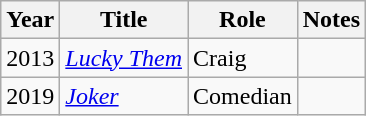<table class="wikitable sortable">
<tr>
<th>Year</th>
<th>Title</th>
<th>Role</th>
<th>Notes</th>
</tr>
<tr>
<td>2013</td>
<td><em><a href='#'>Lucky Them</a></em></td>
<td>Craig</td>
<td></td>
</tr>
<tr>
<td>2019</td>
<td><a href='#'><em>Joker</em></a></td>
<td>Comedian</td>
<td></td>
</tr>
</table>
